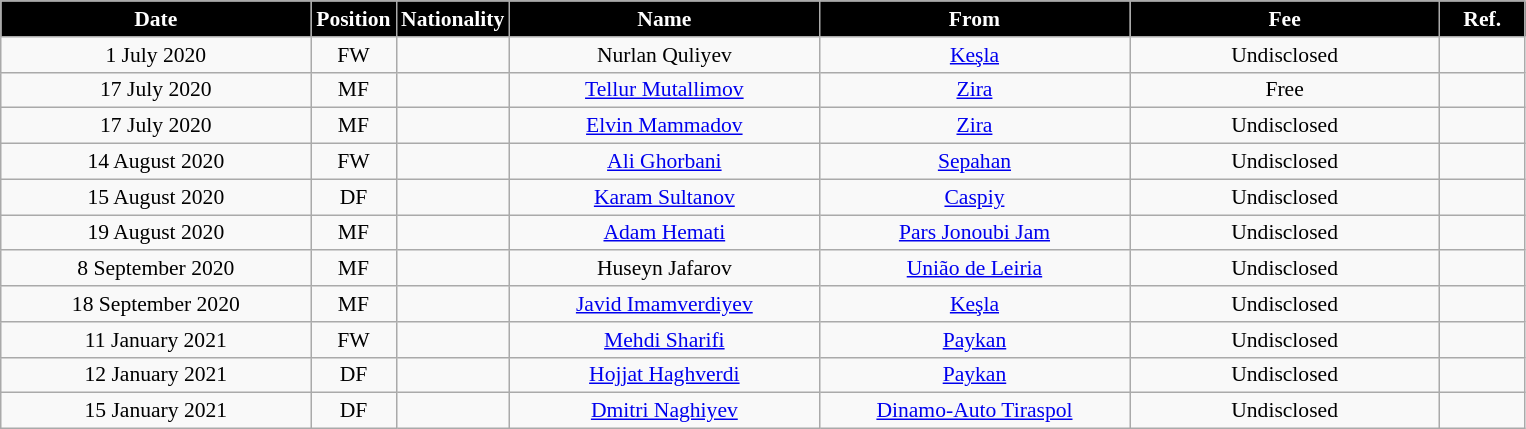<table class="wikitable"  style="text-align:center; font-size:90%; ">
<tr>
<th style="background:#000000; color:#FFFFFF; width:200px;">Date</th>
<th style="background:#000000; color:#FFFFFF; width:50px;">Position</th>
<th style="background:#000000; color:#FFFFFF; width:50px;">Nationality</th>
<th style="background:#000000; color:#FFFFFF; width:200px;">Name</th>
<th style="background:#000000; color:#FFFFFF; width:200px;">From</th>
<th style="background:#000000; color:#FFFFFF; width:200px;">Fee</th>
<th style="background:#000000; color:#FFFFFF; width:50px;">Ref.</th>
</tr>
<tr>
<td>1 July 2020</td>
<td>FW</td>
<td></td>
<td>Nurlan Quliyev</td>
<td><a href='#'>Keşla</a></td>
<td>Undisclosed</td>
<td></td>
</tr>
<tr>
<td>17 July 2020</td>
<td>MF</td>
<td></td>
<td><a href='#'>Tellur Mutallimov</a></td>
<td><a href='#'>Zira</a></td>
<td>Free</td>
<td></td>
</tr>
<tr>
<td>17 July 2020</td>
<td>MF</td>
<td></td>
<td><a href='#'>Elvin Mammadov</a></td>
<td><a href='#'>Zira</a></td>
<td>Undisclosed</td>
<td></td>
</tr>
<tr>
<td>14 August 2020</td>
<td>FW</td>
<td></td>
<td><a href='#'>Ali Ghorbani</a></td>
<td><a href='#'>Sepahan</a></td>
<td>Undisclosed</td>
<td></td>
</tr>
<tr>
<td>15 August 2020</td>
<td>DF</td>
<td></td>
<td><a href='#'>Karam Sultanov</a></td>
<td><a href='#'>Caspiy</a></td>
<td>Undisclosed</td>
<td></td>
</tr>
<tr>
<td>19 August 2020</td>
<td>MF</td>
<td></td>
<td><a href='#'>Adam Hemati</a></td>
<td><a href='#'>Pars Jonoubi Jam</a></td>
<td>Undisclosed</td>
<td></td>
</tr>
<tr>
<td>8 September 2020</td>
<td>MF</td>
<td></td>
<td>Huseyn Jafarov</td>
<td><a href='#'>União de Leiria</a></td>
<td>Undisclosed</td>
<td></td>
</tr>
<tr>
<td>18 September 2020</td>
<td>MF</td>
<td></td>
<td><a href='#'>Javid Imamverdiyev</a></td>
<td><a href='#'>Keşla</a></td>
<td>Undisclosed</td>
<td></td>
</tr>
<tr>
<td>11 January 2021</td>
<td>FW</td>
<td></td>
<td><a href='#'>Mehdi Sharifi</a></td>
<td><a href='#'>Paykan</a></td>
<td>Undisclosed</td>
<td></td>
</tr>
<tr>
<td>12 January 2021</td>
<td>DF</td>
<td></td>
<td><a href='#'>Hojjat Haghverdi</a></td>
<td><a href='#'>Paykan</a></td>
<td>Undisclosed</td>
<td></td>
</tr>
<tr>
<td>15 January 2021</td>
<td>DF</td>
<td></td>
<td><a href='#'>Dmitri Naghiyev</a></td>
<td><a href='#'>Dinamo-Auto Tiraspol</a></td>
<td>Undisclosed</td>
<td></td>
</tr>
</table>
